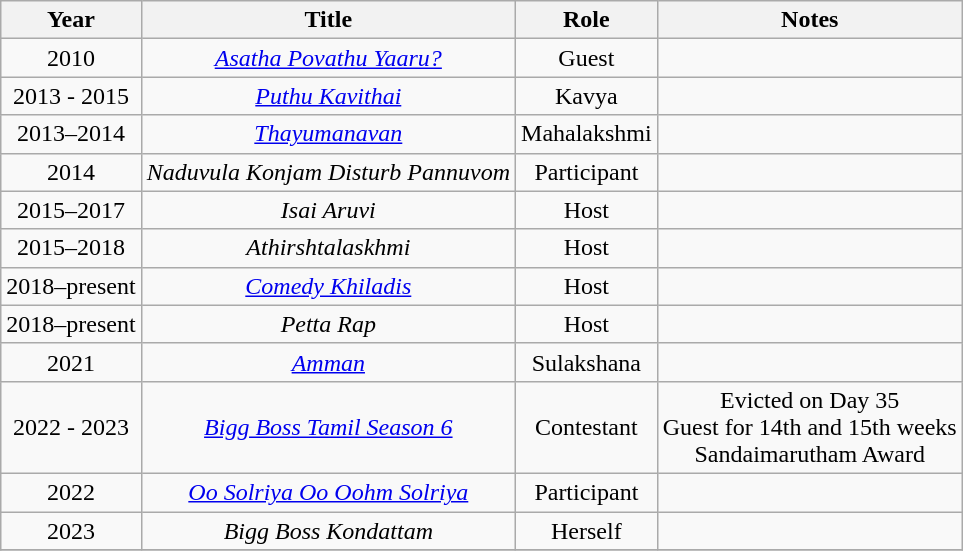<table class="wikitable" style="text-align:center;">
<tr>
<th>Year</th>
<th>Title</th>
<th>Role</th>
<th>Notes</th>
</tr>
<tr>
<td>2010</td>
<td><em><a href='#'>Asatha Povathu Yaaru?</a></em></td>
<td>Guest</td>
<td></td>
</tr>
<tr>
<td>2013 - 2015</td>
<td><em><a href='#'>Puthu Kavithai</a></em></td>
<td>Kavya</td>
<td></td>
</tr>
<tr>
<td>2013–2014</td>
<td><em><a href='#'>Thayumanavan</a></em></td>
<td>Mahalakshmi</td>
<td></td>
</tr>
<tr>
<td>2014</td>
<td><em>Naduvula Konjam Disturb Pannuvom</em></td>
<td>Participant</td>
<td></td>
</tr>
<tr>
<td>2015–2017</td>
<td><em>Isai Aruvi</em></td>
<td>Host</td>
<td></td>
</tr>
<tr>
<td>2015–2018</td>
<td><em>Athirshtalaskhmi</em></td>
<td>Host</td>
<td></td>
</tr>
<tr>
<td>2018–present</td>
<td><em><a href='#'>Comedy Khiladis</a></em></td>
<td>Host</td>
<td></td>
</tr>
<tr>
<td>2018–present</td>
<td><em>Petta Rap</em></td>
<td>Host</td>
<td></td>
</tr>
<tr>
<td>2021</td>
<td><em><a href='#'>Amman</a></em></td>
<td>Sulakshana</td>
<td></td>
</tr>
<tr>
<td>2022 - 2023</td>
<td><em><a href='#'>Bigg Boss Tamil Season 6</a></em></td>
<td>Contestant</td>
<td>Evicted on Day 35<br>Guest for 14th and 15th weeks<br>Sandaimarutham Award</td>
</tr>
<tr>
<td>2022</td>
<td><em><a href='#'>Oo Solriya Oo Oohm Solriya</a></em></td>
<td>Participant</td>
<td></td>
</tr>
<tr>
<td>2023</td>
<td><em>Bigg Boss Kondattam</em></td>
<td>Herself</td>
<td></td>
</tr>
<tr>
</tr>
</table>
